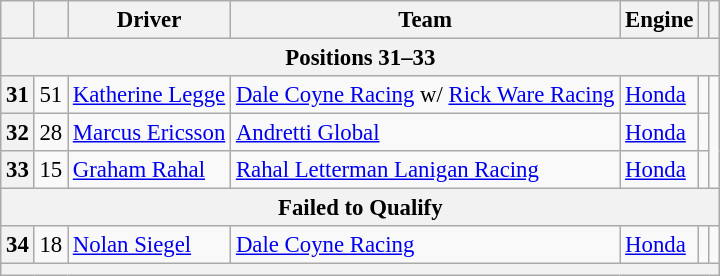<table class="wikitable" style="font-size:95%;">
<tr>
<th></th>
<th></th>
<th>Driver</th>
<th>Team</th>
<th>Engine</th>
<th></th>
<th></th>
</tr>
<tr>
<th colspan=7>Positions 31–33</th>
</tr>
<tr>
<th>31</th>
<td align="center">51</td>
<td> <a href='#'>Katherine Legge</a></td>
<td><a href='#'>Dale Coyne Racing</a> w/ <a href='#'>Rick Ware Racing</a></td>
<td><a href='#'>Honda</a></td>
<td></td>
</tr>
<tr>
<th>32</th>
<td align="center">28</td>
<td> <a href='#'>Marcus Ericsson</a> </td>
<td><a href='#'>Andretti Global</a></td>
<td><a href='#'>Honda</a></td>
<td></td>
</tr>
<tr>
<th>33</th>
<td align="center">15</td>
<td> <a href='#'>Graham Rahal</a></td>
<td><a href='#'>Rahal Letterman Lanigan Racing</a></td>
<td><a href='#'>Honda</a></td>
<td></td>
</tr>
<tr>
<th colspan=7>Failed to Qualify</th>
</tr>
<tr>
<th>34</th>
<td align="center">18</td>
<td> <a href='#'>Nolan Siegel</a> </td>
<td><a href='#'>Dale Coyne Racing</a></td>
<td><a href='#'>Honda</a></td>
<td></td>
</tr>
<tr>
<th colspan=7></th>
</tr>
</table>
